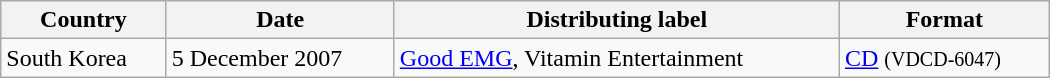<table class="wikitable" style="width:700px">
<tr>
<th>Country</th>
<th>Date</th>
<th>Distributing label</th>
<th>Format</th>
</tr>
<tr>
<td>South Korea</td>
<td>5 December 2007</td>
<td><a href='#'>Good EMG</a>, Vitamin Entertainment</td>
<td><a href='#'>CD</a> <small>(VDCD-6047)</small></td>
</tr>
</table>
